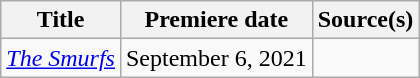<table class="wikitable sortable">
<tr>
<th>Title</th>
<th>Premiere date</th>
<th>Source(s)</th>
</tr>
<tr>
<td><em><a href='#'>The Smurfs</a></em></td>
<td>September 6, 2021</td>
<td></td>
</tr>
</table>
